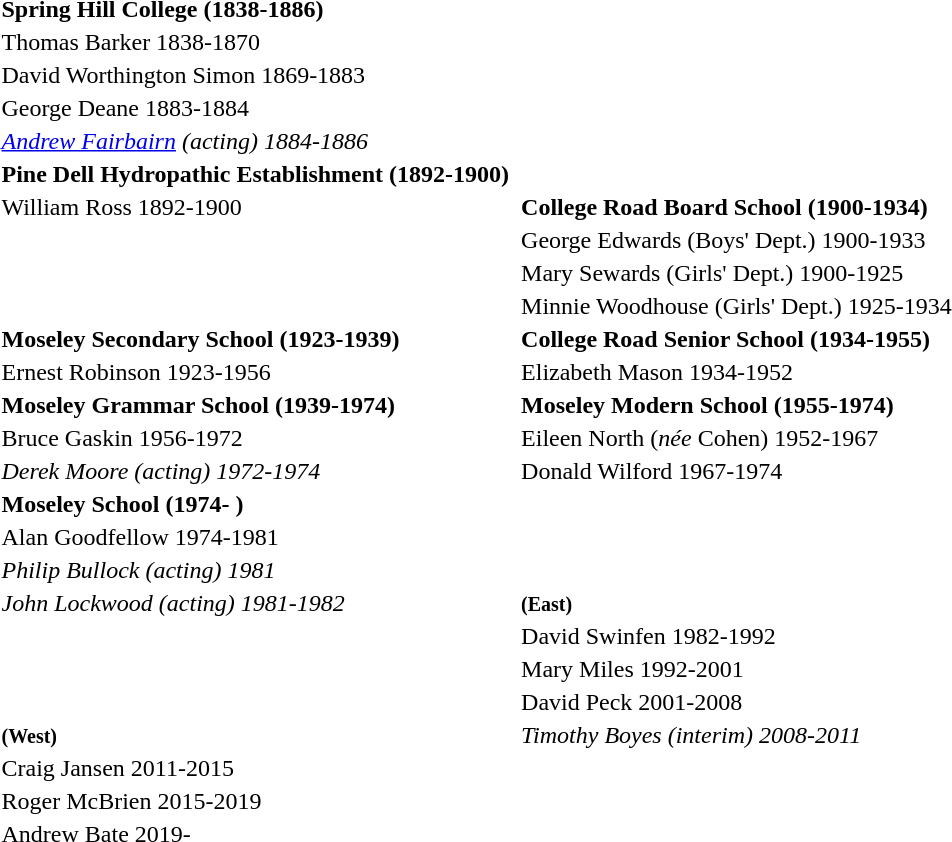<table>
<tr>
<td><strong>Spring Hill College (1838-1886)</strong></td>
</tr>
<tr>
<td>Thomas Barker 1838-1870</td>
</tr>
<tr>
<td>David Worthington Simon 1869-1883</td>
</tr>
<tr>
<td>George Deane 1883-1884</td>
</tr>
<tr>
<td><em><a href='#'>Andrew Fairbairn</a> (acting) 1884-1886</em></td>
</tr>
<tr>
<td><strong>Pine Dell Hydropathic Establishment (1892-1900)</strong></td>
</tr>
<tr>
<td>William Ross 1892-1900</td>
<td></td>
<td><strong>College Road Board School (1900-1934)</strong></td>
</tr>
<tr>
<td></td>
<td></td>
<td>George Edwards (Boys' Dept.) 1900-1933</td>
</tr>
<tr>
<td></td>
<td></td>
<td>Mary Sewards (Girls' Dept.) 1900-1925</td>
</tr>
<tr>
<td></td>
<td></td>
<td>Minnie Woodhouse (Girls' Dept.) 1925-1934</td>
</tr>
<tr>
<td><strong>Moseley Secondary School (1923-1939)</strong></td>
<td></td>
<td><strong>College Road Senior School (1934-1955)</strong></td>
</tr>
<tr>
<td>Ernest Robinson 1923-1956</td>
<td></td>
<td>Elizabeth Mason 1934-1952</td>
</tr>
<tr>
<td><strong>Moseley Grammar School (1939-1974)</strong></td>
<td></td>
<td><strong>Moseley Modern School (1955-1974)</strong></td>
</tr>
<tr>
<td>Bruce Gaskin 1956-1972</td>
<td></td>
<td>Eileen North (<em>née</em> Cohen) 1952-1967</td>
</tr>
<tr>
<td><em>Derek Moore (acting) 1972-1974</em></td>
<td></td>
<td>Donald Wilford 1967-1974</td>
</tr>
<tr>
<td><strong>Moseley School (1974- )</strong></td>
</tr>
<tr>
<td>Alan Goodfellow 1974-1981</td>
</tr>
<tr>
<td><em>Philip Bullock (acting) 1981</em></td>
</tr>
<tr>
<td><em>John Lockwood (acting) 1981-1982</em></td>
<td></td>
<td><small><strong>(East)</strong></small></td>
</tr>
<tr>
<td></td>
<td></td>
<td>David Swinfen 1982-1992</td>
</tr>
<tr>
<td></td>
<td></td>
<td>Mary Miles 1992-2001</td>
</tr>
<tr>
<td></td>
<td></td>
<td>David Peck 2001-2008</td>
</tr>
<tr>
<td><small><strong>(West)</strong></small></td>
<td></td>
<td><em>Timothy Boyes (interim) 2008-2011</em></td>
</tr>
<tr>
<td>Craig Jansen 2011-2015</td>
</tr>
<tr>
<td>Roger McBrien 2015-2019</td>
</tr>
<tr>
<td>Andrew Bate 2019-</td>
</tr>
<tr>
</tr>
</table>
